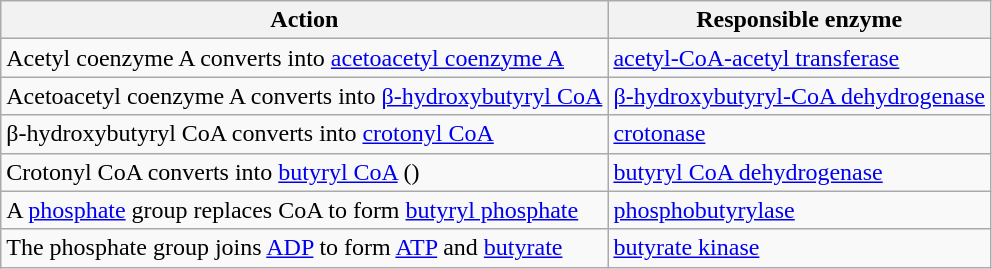<table class="wikitable">
<tr>
<th>Action</th>
<th>Responsible enzyme</th>
</tr>
<tr>
<td>Acetyl coenzyme A converts into <a href='#'>acetoacetyl coenzyme A</a></td>
<td><a href='#'>acetyl-CoA-acetyl transferase</a></td>
</tr>
<tr>
<td>Acetoacetyl coenzyme A converts into <a href='#'>β-hydroxybutyryl CoA</a></td>
<td><a href='#'>β-hydroxybutyryl-CoA dehydrogenase</a></td>
</tr>
<tr>
<td>β-hydroxybutyryl CoA converts into <a href='#'>crotonyl CoA</a></td>
<td><a href='#'>crotonase</a></td>
</tr>
<tr>
<td>Crotonyl CoA converts into <a href='#'>butyryl CoA</a> ()</td>
<td><a href='#'>butyryl CoA dehydrogenase</a></td>
</tr>
<tr>
<td>A <a href='#'>phosphate</a> group replaces CoA to form <a href='#'>butyryl phosphate</a></td>
<td><a href='#'>phosphobutyrylase</a></td>
</tr>
<tr>
<td>The phosphate group joins <a href='#'>ADP</a> to form <a href='#'>ATP</a> and <a href='#'>butyrate</a></td>
<td><a href='#'>butyrate kinase</a></td>
</tr>
</table>
